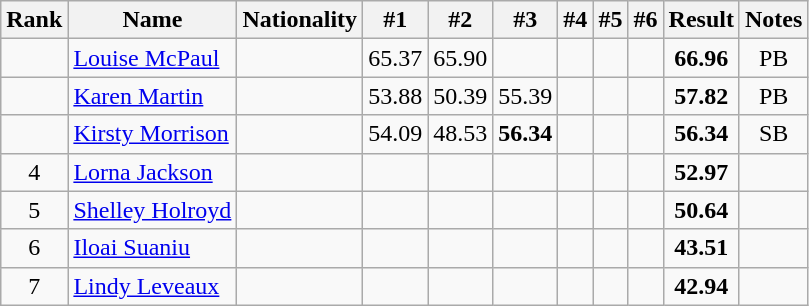<table class="wikitable sortable" style="text-align:center">
<tr>
<th>Rank</th>
<th>Name</th>
<th>Nationality</th>
<th>#1</th>
<th>#2</th>
<th>#3</th>
<th>#4</th>
<th>#5</th>
<th>#6</th>
<th>Result</th>
<th>Notes</th>
</tr>
<tr>
<td></td>
<td align=left><a href='#'>Louise McPaul</a></td>
<td align=left></td>
<td>65.37</td>
<td>65.90</td>
<td></td>
<td></td>
<td></td>
<td></td>
<td><strong>66.96</strong></td>
<td>PB</td>
</tr>
<tr>
<td></td>
<td align=left><a href='#'>Karen Martin</a></td>
<td align=left></td>
<td>53.88</td>
<td>50.39</td>
<td>55.39</td>
<td></td>
<td></td>
<td></td>
<td><strong>57.82</strong></td>
<td>PB</td>
</tr>
<tr>
<td></td>
<td align=left><a href='#'>Kirsty Morrison</a></td>
<td align=left></td>
<td>54.09</td>
<td>48.53</td>
<td><strong>56.34</strong></td>
<td></td>
<td></td>
<td></td>
<td><strong>56.34</strong></td>
<td>SB</td>
</tr>
<tr>
<td>4</td>
<td align=left><a href='#'>Lorna Jackson</a></td>
<td align=left></td>
<td></td>
<td></td>
<td></td>
<td></td>
<td></td>
<td></td>
<td><strong>52.97</strong></td>
<td></td>
</tr>
<tr>
<td>5</td>
<td align=left><a href='#'>Shelley Holroyd</a></td>
<td align=left></td>
<td></td>
<td></td>
<td></td>
<td></td>
<td></td>
<td></td>
<td><strong>50.64</strong></td>
<td></td>
</tr>
<tr>
<td>6</td>
<td align=left><a href='#'>Iloai Suaniu</a></td>
<td align=left></td>
<td></td>
<td></td>
<td></td>
<td></td>
<td></td>
<td></td>
<td><strong>43.51</strong></td>
<td></td>
</tr>
<tr>
<td>7</td>
<td align=left><a href='#'>Lindy Leveaux</a></td>
<td align=left></td>
<td></td>
<td></td>
<td></td>
<td></td>
<td></td>
<td></td>
<td><strong>42.94</strong></td>
<td></td>
</tr>
</table>
